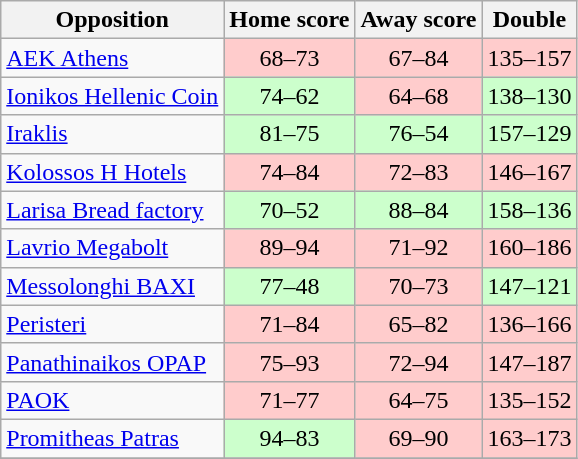<table class="wikitable" style="text-align: center;">
<tr>
<th>Opposition</th>
<th>Home score</th>
<th>Away score</th>
<th>Double</th>
</tr>
<tr>
<td align="left"><a href='#'>AEK Athens</a></td>
<td bgcolor=#fcc>68–73</td>
<td bgcolor=#fcc>67–84</td>
<td bgcolor=#fcc>135–157</td>
</tr>
<tr>
<td align="left"><a href='#'>Ionikos Hellenic Coin</a></td>
<td bgcolor=#cfc>74–62</td>
<td bgcolor=#fcc>64–68</td>
<td bgcolor=#cfc>138–130</td>
</tr>
<tr>
<td align="left"><a href='#'>Iraklis</a></td>
<td bgcolor=#cfc>81–75</td>
<td bgcolor=#cfc>76–54</td>
<td bgcolor=#cfc>157–129</td>
</tr>
<tr>
<td align="left"><a href='#'>Kolossos H Hotels</a></td>
<td bgcolor=#fcc>74–84</td>
<td bgcolor=#fcc>72–83</td>
<td bgcolor=#fcc>146–167</td>
</tr>
<tr>
<td align="left"><a href='#'>Larisa Bread factory</a></td>
<td bgcolor=#cfc>70–52</td>
<td bgcolor=#cfc>88–84</td>
<td bgcolor=#cfc>158–136</td>
</tr>
<tr>
<td align="left"><a href='#'>Lavrio Megabolt</a></td>
<td bgcolor=#fcc>89–94</td>
<td bgcolor=#fcc>71–92</td>
<td bgcolor=#fcc>160–186</td>
</tr>
<tr>
<td align="left"><a href='#'>Messolonghi BAXI</a></td>
<td bgcolor=#cfc>77–48</td>
<td bgcolor=#fcc>70–73</td>
<td bgcolor=#cfc>147–121</td>
</tr>
<tr>
<td align="left"><a href='#'>Peristeri</a></td>
<td bgcolor=#fcc>71–84</td>
<td bgcolor=#fcc>65–82</td>
<td bgcolor=#fcc>136–166</td>
</tr>
<tr>
<td align="left"><a href='#'>Panathinaikos OPAP</a></td>
<td bgcolor=#fcc>75–93</td>
<td bgcolor=#fcc>72–94</td>
<td bgcolor=#fcc>147–187</td>
</tr>
<tr>
<td align="left"><a href='#'>PAOK</a></td>
<td bgcolor=#fcc>71–77</td>
<td bgcolor=#fcc>64–75</td>
<td bgcolor=#fcc>135–152</td>
</tr>
<tr>
<td align="left"><a href='#'>Promitheas Patras</a></td>
<td bgcolor=#cfc>94–83</td>
<td bgcolor=#fcc>69–90</td>
<td bgcolor=#fcc>163–173</td>
</tr>
<tr>
</tr>
</table>
